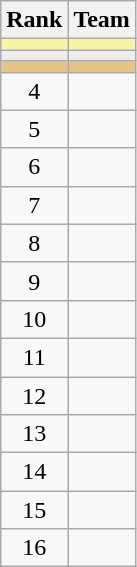<table class="wikitable" style="text-align:center">
<tr>
<th>Rank</th>
<th>Team</th>
</tr>
<tr bgcolor="#F7F6A8">
<td></td>
<td align="left"></td>
</tr>
<tr bgcolor="#EDEDED">
<td></td>
<td align="left"></td>
</tr>
<tr bgcolor="#E5C585">
<td></td>
<td align="left"></td>
</tr>
<tr>
<td>4</td>
<td align="left"></td>
</tr>
<tr>
<td>5</td>
<td align="left"></td>
</tr>
<tr>
<td>6</td>
<td align="left"></td>
</tr>
<tr>
<td>7</td>
<td align="left"></td>
</tr>
<tr>
<td>8</td>
<td align="left"></td>
</tr>
<tr>
<td>9</td>
<td align="left"></td>
</tr>
<tr>
<td>10</td>
<td align="left"></td>
</tr>
<tr>
<td>11</td>
<td align="left"></td>
</tr>
<tr>
<td>12</td>
<td align="left"></td>
</tr>
<tr>
<td>13</td>
<td align="left"></td>
</tr>
<tr>
<td>14</td>
<td align="left"></td>
</tr>
<tr>
<td>15</td>
<td align="left"></td>
</tr>
<tr>
<td>16</td>
<td align="left"></td>
</tr>
</table>
